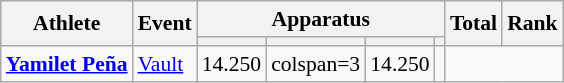<table class="wikitable" style="font-size:90%">
<tr>
<th rowspan=2>Athlete</th>
<th rowspan=2>Event</th>
<th colspan=4>Apparatus</th>
<th rowspan=2>Total</th>
<th rowspan=2>Rank</th>
</tr>
<tr style="font-size:95%">
<th></th>
<th></th>
<th></th>
<th></th>
</tr>
<tr align=center>
<td align=left rowspan=2><strong><a href='#'>Yamilet Peña</a></strong></td>
<td align=left><a href='#'>Vault</a></td>
<td>14.250</td>
<td>colspan=3 </td>
<td>14.250</td>
<td></td>
</tr>
</table>
